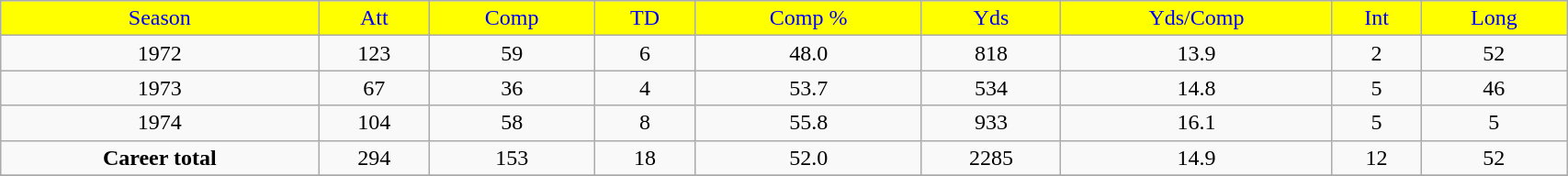<table class="wikitable" width="90%">
<tr align="center"  style="background:yellow;color:blue;">
<td>Season</td>
<td>Att</td>
<td>Comp</td>
<td>TD</td>
<td>Comp %</td>
<td>Yds</td>
<td>Yds/Comp</td>
<td>Int</td>
<td>Long</td>
</tr>
<tr align="center" bgcolor="">
<td>1972</td>
<td>123</td>
<td>59</td>
<td>6</td>
<td>48.0</td>
<td>818</td>
<td>13.9</td>
<td>2</td>
<td>52</td>
</tr>
<tr align="center" bgcolor="">
<td>1973</td>
<td>67</td>
<td>36</td>
<td>4</td>
<td>53.7</td>
<td>534</td>
<td>14.8</td>
<td>5</td>
<td>46</td>
</tr>
<tr align="center" bgcolor="">
<td>1974</td>
<td>104</td>
<td>58</td>
<td>8</td>
<td>55.8</td>
<td>933</td>
<td>16.1</td>
<td>5</td>
<td>5</td>
</tr>
<tr align="center" bgcolor="">
<td><strong>Career total</strong></td>
<td>294</td>
<td>153</td>
<td>18</td>
<td>52.0</td>
<td>2285</td>
<td>14.9</td>
<td>12</td>
<td>52</td>
</tr>
<tr align="center" bgcolor="">
</tr>
</table>
